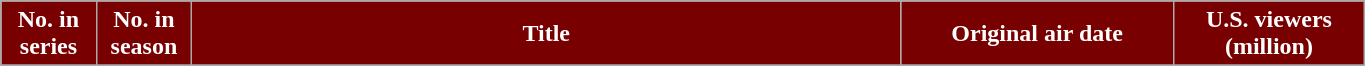<table class="wikitable plainrowheaders" style="width:72%;">
<tr>
<th scope="col" style="background-color: #780000; color: white;" width=7%>No. in<br>series</th>
<th scope="col" style="background-color: #780000; color: white;" width=7%>No. in<br>season</th>
<th scope="col" style="background-color: #780000; color: white;">Title</th>
<th scope="col" style="background-color: #780000; color: white;" width=20%>Original air date</th>
<th scope="col" style="background-color: #780000; color: white;" width=14%>U.S. viewers<br>(million)</th>
</tr>
<tr>
</tr>
</table>
